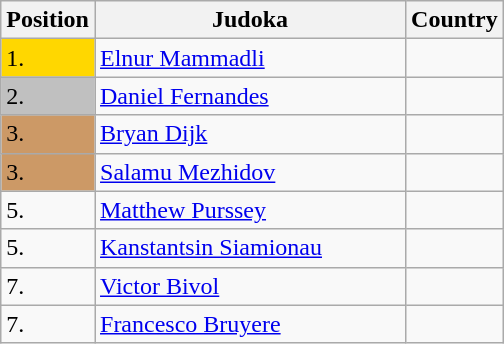<table class=wikitable>
<tr>
<th width=10>Position</th>
<th width=200>Judoka</th>
<th width=10>Country</th>
</tr>
<tr>
<td bgcolor=gold>1.</td>
<td><a href='#'>Elnur Mammadli</a></td>
<td></td>
</tr>
<tr>
<td bgcolor="silver">2.</td>
<td><a href='#'>Daniel Fernandes</a></td>
<td></td>
</tr>
<tr>
<td bgcolor="CC9966">3.</td>
<td><a href='#'>Bryan Dijk</a></td>
<td></td>
</tr>
<tr>
<td bgcolor="CC9966">3.</td>
<td><a href='#'>Salamu Mezhidov</a></td>
<td></td>
</tr>
<tr>
<td>5.</td>
<td><a href='#'>Matthew Purssey</a></td>
<td></td>
</tr>
<tr>
<td>5.</td>
<td><a href='#'>Kanstantsin Siamionau</a></td>
<td></td>
</tr>
<tr>
<td>7.</td>
<td><a href='#'>Victor Bivol</a></td>
<td></td>
</tr>
<tr>
<td>7.</td>
<td><a href='#'>Francesco Bruyere</a></td>
<td></td>
</tr>
</table>
